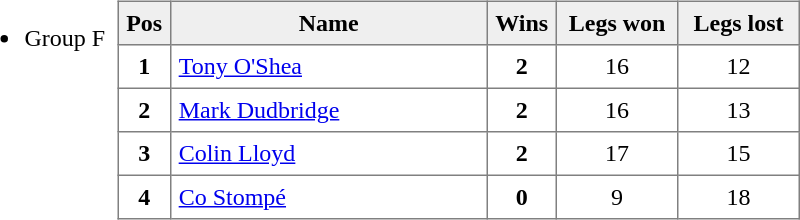<table>
<tr style="vertical-align: top;">
<td><br><ul><li>Group F</li></ul></td>
<td></td>
<td><br><table style=border-collapse:collapse border=1 cellspacing=0 cellpadding=5>
<tr style="text-align:center; background:#efefef;">
<th width=20>Pos</th>
<th width=200>Name</th>
<th width=20><strong>Wins</strong></th>
<th width=70>Legs won</th>
<th width=70>Legs lost</th>
</tr>
<tr align=center>
<td><strong>1</strong></td>
<td style="text-align:left;"> <a href='#'>Tony O'Shea</a></td>
<td><strong>2</strong></td>
<td>16</td>
<td>12</td>
</tr>
<tr align=center>
<td><strong>2</strong></td>
<td style="text-align:left;"> <a href='#'>Mark Dudbridge</a></td>
<td><strong>2</strong></td>
<td>16</td>
<td>13</td>
</tr>
<tr align=center>
<td><strong>3</strong></td>
<td style="text-align:left;"> <a href='#'>Colin Lloyd</a></td>
<td><strong>2</strong></td>
<td>17</td>
<td>15</td>
</tr>
<tr align=center>
<td><strong>4</strong></td>
<td style="text-align:left;"> <a href='#'>Co Stompé</a></td>
<td><strong>0</strong></td>
<td>9</td>
<td>18</td>
</tr>
</table>
</td>
</tr>
</table>
